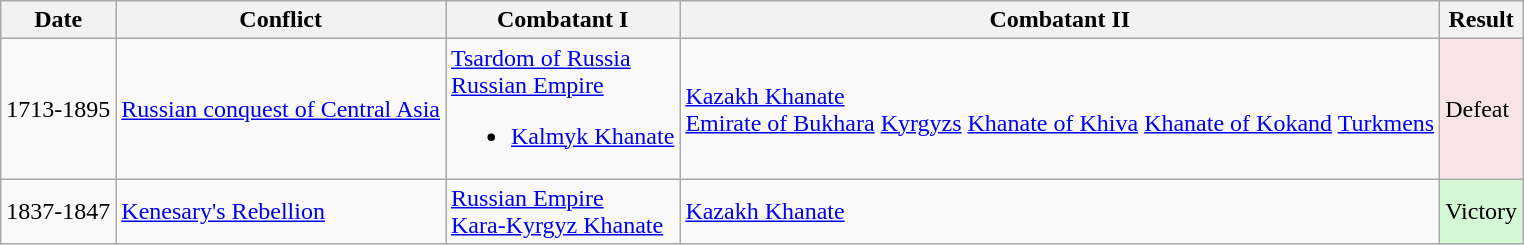<table class="wikitable">
<tr>
<th>Date</th>
<th>Conflict</th>
<th>Combatant I</th>
<th>Combatant II</th>
<th>Result</th>
</tr>
<tr>
<td>1713-1895</td>
<td><a href='#'>Russian conquest of Central Asia</a></td>
<td><a href='#'>Tsardom of Russia</a><br><a href='#'>Russian Empire</a><ul><li><a href='#'>Kalmyk Khanate</a></li></ul></td>
<td><a href='#'>Kazakh Khanate</a><br><a href='#'>Emirate of Bukhara</a>
<a href='#'>Kyrgyzs</a>
<a href='#'>Khanate of Khiva</a>
<a href='#'>Khanate of Kokand</a>
<a href='#'>Turkmens</a></td>
<td style="background:#F6E4E7">Defeat</td>
</tr>
<tr>
<td>1837-1847</td>
<td><a href='#'>Kenesary's Rebellion</a></td>
<td><a href='#'>Russian Empire</a><br><a href='#'>Kara-Kyrgyz Khanate</a></td>
<td><a href='#'>Kazakh Khanate</a></td>
<td style="background:#D4F7D4">Victory</td>
</tr>
</table>
